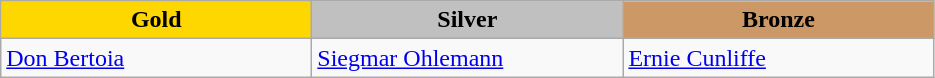<table class="wikitable" style="text-align:left">
<tr align="center">
<td width=200 bgcolor=gold><strong>Gold</strong></td>
<td width=200 bgcolor=silver><strong>Silver</strong></td>
<td width=200 bgcolor=CC9966><strong>Bronze</strong></td>
</tr>
<tr>
<td><a href='#'>Don Bertoia</a><br><em></em></td>
<td><a href='#'>Siegmar Ohlemann</a><br><em></em></td>
<td><a href='#'>Ernie Cunliffe</a><br><em></em></td>
</tr>
</table>
